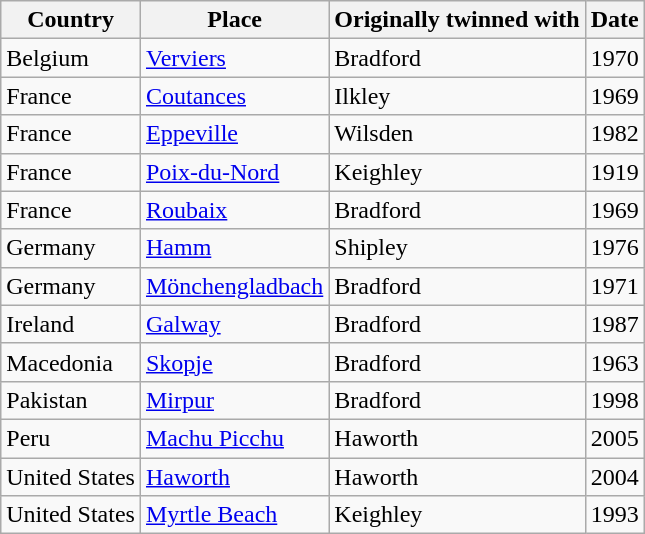<table class="wikitable sortable">
<tr>
<th>Country</th>
<th>Place</th>
<th>Originally twinned with</th>
<th>Date</th>
</tr>
<tr>
<td>Belgium</td>
<td><a href='#'>Verviers</a></td>
<td>Bradford</td>
<td>1970</td>
</tr>
<tr>
<td>France</td>
<td><a href='#'>Coutances</a></td>
<td>Ilkley</td>
<td>1969</td>
</tr>
<tr>
<td>France</td>
<td><a href='#'>Eppeville</a></td>
<td>Wilsden</td>
<td>1982</td>
</tr>
<tr>
<td>France</td>
<td><a href='#'>Poix-du-Nord</a></td>
<td>Keighley</td>
<td>1919</td>
</tr>
<tr>
<td>France</td>
<td><a href='#'>Roubaix</a></td>
<td>Bradford</td>
<td>1969</td>
</tr>
<tr>
<td>Germany</td>
<td><a href='#'>Hamm</a></td>
<td>Shipley</td>
<td>1976</td>
</tr>
<tr>
<td>Germany</td>
<td><a href='#'>Mönchengladbach</a></td>
<td>Bradford</td>
<td>1971</td>
</tr>
<tr>
<td>Ireland</td>
<td><a href='#'>Galway</a></td>
<td>Bradford</td>
<td>1987</td>
</tr>
<tr>
<td>Macedonia</td>
<td><a href='#'>Skopje</a></td>
<td>Bradford</td>
<td>1963</td>
</tr>
<tr>
<td>Pakistan</td>
<td><a href='#'>Mirpur</a></td>
<td>Bradford</td>
<td>1998</td>
</tr>
<tr>
<td>Peru</td>
<td><a href='#'>Machu Picchu</a></td>
<td>Haworth</td>
<td>2005</td>
</tr>
<tr>
<td>United States</td>
<td><a href='#'>Haworth</a></td>
<td>Haworth</td>
<td>2004</td>
</tr>
<tr>
<td>United States</td>
<td><a href='#'>Myrtle Beach</a></td>
<td>Keighley</td>
<td>1993</td>
</tr>
</table>
